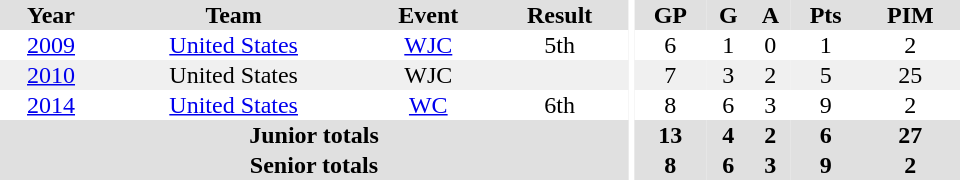<table border="0" cellpadding="1" cellspacing="0" ID="Table3" style="text-align:center; width:40em">
<tr style="text-align:center; background:#e0e0e0;">
<th>Year</th>
<th>Team</th>
<th>Event</th>
<th>Result</th>
<th rowspan="99" style="background:#fff;"></th>
<th>GP</th>
<th>G</th>
<th>A</th>
<th>Pts</th>
<th>PIM</th>
</tr>
<tr>
<td><a href='#'>2009</a></td>
<td><a href='#'>United States</a></td>
<td><a href='#'>WJC</a></td>
<td>5th</td>
<td>6</td>
<td>1</td>
<td>0</td>
<td>1</td>
<td>2</td>
</tr>
<tr style="background:#f0f0f0;">
<td><a href='#'>2010</a></td>
<td>United States</td>
<td>WJC</td>
<td></td>
<td>7</td>
<td>3</td>
<td>2</td>
<td>5</td>
<td>25</td>
</tr>
<tr>
<td><a href='#'>2014</a></td>
<td><a href='#'>United States</a></td>
<td><a href='#'>WC</a></td>
<td>6th</td>
<td>8</td>
<td>6</td>
<td>3</td>
<td>9</td>
<td>2</td>
</tr>
<tr bgcolor="#e0e0e0">
<th colspan="4">Junior totals</th>
<th>13</th>
<th>4</th>
<th>2</th>
<th>6</th>
<th>27</th>
</tr>
<tr bgcolor="#e0e0e0">
<th colspan="4">Senior totals</th>
<th>8</th>
<th>6</th>
<th>3</th>
<th>9</th>
<th>2</th>
</tr>
</table>
